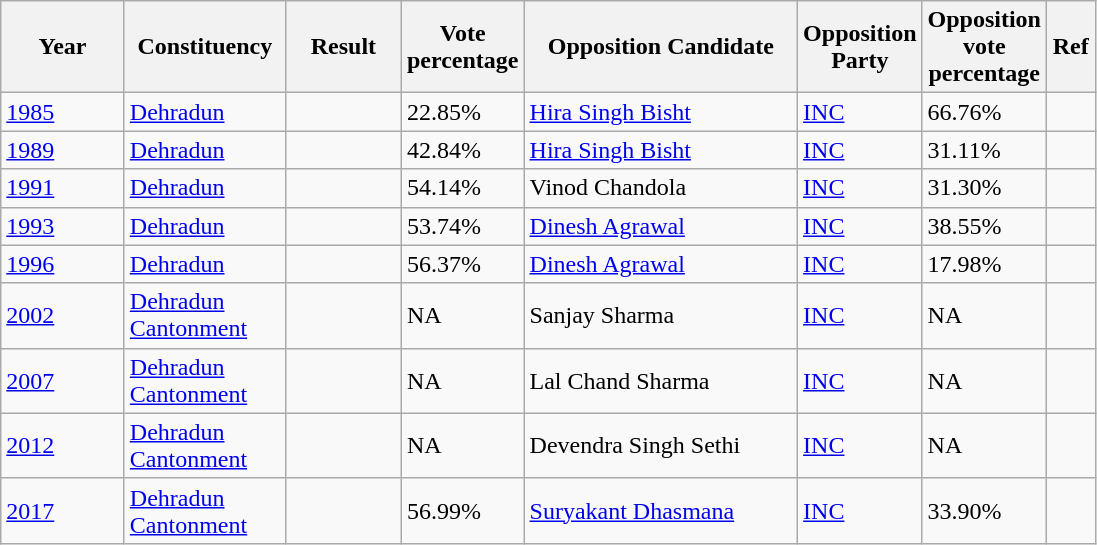<table class="sortable wikitable">
<tr>
<th width=75>Year</th>
<th width=100>Constituency</th>
<th width=70>Result</th>
<th width=70>Vote percentage</th>
<th width=175>Opposition Candidate</th>
<th width=70>Opposition Party</th>
<th width=70>Opposition vote percentage</th>
<th width=25>Ref</th>
</tr>
<tr>
<td><a href='#'>1985</a></td>
<td><a href='#'>Dehradun</a></td>
<td></td>
<td>22.85%</td>
<td><a href='#'>Hira Singh Bisht</a></td>
<td><a href='#'>INC</a></td>
<td>66.76%</td>
<td></td>
</tr>
<tr>
<td><a href='#'>1989</a></td>
<td><a href='#'>Dehradun</a></td>
<td></td>
<td>42.84%</td>
<td><a href='#'>Hira Singh Bisht</a></td>
<td><a href='#'>INC</a></td>
<td>31.11%</td>
<td></td>
</tr>
<tr>
<td><a href='#'>1991</a></td>
<td><a href='#'>Dehradun</a></td>
<td></td>
<td>54.14%</td>
<td>Vinod Chandola</td>
<td><a href='#'>INC</a></td>
<td>31.30%</td>
<td></td>
</tr>
<tr>
<td><a href='#'>1993</a></td>
<td><a href='#'>Dehradun</a></td>
<td></td>
<td>53.74%</td>
<td><a href='#'>Dinesh Agrawal</a></td>
<td><a href='#'>INC</a></td>
<td>38.55%</td>
<td></td>
</tr>
<tr>
<td><a href='#'>1996</a></td>
<td><a href='#'>Dehradun</a></td>
<td></td>
<td>56.37%</td>
<td><a href='#'>Dinesh Agrawal</a></td>
<td><a href='#'>INC</a></td>
<td>17.98%</td>
<td></td>
</tr>
<tr>
<td><a href='#'>2002</a></td>
<td><a href='#'>Dehradun Cantonment</a></td>
<td></td>
<td>NA</td>
<td>Sanjay Sharma</td>
<td><a href='#'>INC</a></td>
<td>NA</td>
<td></td>
</tr>
<tr>
<td><a href='#'>2007</a></td>
<td><a href='#'>Dehradun Cantonment</a></td>
<td></td>
<td>NA</td>
<td>Lal Chand Sharma</td>
<td><a href='#'>INC</a></td>
<td>NA</td>
<td></td>
</tr>
<tr>
<td><a href='#'>2012</a></td>
<td><a href='#'>Dehradun Cantonment</a></td>
<td></td>
<td>NA</td>
<td>Devendra Singh Sethi</td>
<td><a href='#'>INC</a></td>
<td>NA</td>
<td></td>
</tr>
<tr>
<td><a href='#'>2017</a></td>
<td><a href='#'>Dehradun Cantonment</a></td>
<td></td>
<td>56.99%</td>
<td><a href='#'>Suryakant Dhasmana</a></td>
<td><a href='#'>INC</a></td>
<td>33.90%</td>
<td></td>
</tr>
</table>
